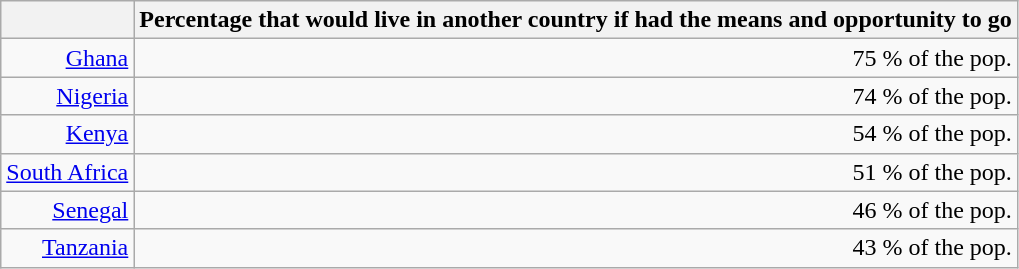<table class="wikitable" style="text-align: right;">
<tr>
<th></th>
<th>Percentage that would live in another country if had the means and opportunity to go</th>
</tr>
<tr>
<td><a href='#'>Ghana</a></td>
<td>75 % of the pop.</td>
</tr>
<tr>
<td><a href='#'>Nigeria</a></td>
<td>74 % of the pop.</td>
</tr>
<tr>
<td><a href='#'>Kenya</a></td>
<td>54 % of the pop.</td>
</tr>
<tr>
<td><a href='#'>South Africa</a></td>
<td>51 % of the pop.</td>
</tr>
<tr>
<td><a href='#'>Senegal</a></td>
<td>46 % of the pop.</td>
</tr>
<tr>
<td><a href='#'>Tanzania</a></td>
<td>43 % of the pop.</td>
</tr>
</table>
